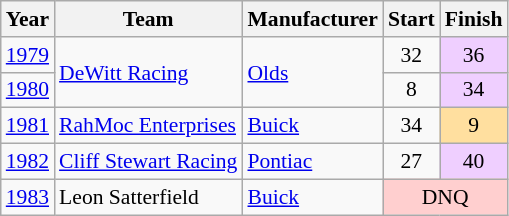<table class="wikitable" style="font-size: 90%;">
<tr>
<th>Year</th>
<th>Team</th>
<th>Manufacturer</th>
<th>Start</th>
<th>Finish</th>
</tr>
<tr>
<td><a href='#'>1979</a></td>
<td rowspan=2><a href='#'>DeWitt Racing</a></td>
<td rowspan=2><a href='#'>Olds</a></td>
<td align=center>32</td>
<td align=center style="background:#EFCFFF;">36</td>
</tr>
<tr>
<td><a href='#'>1980</a></td>
<td align=center>8</td>
<td align=center style="background:#EFCFFF;">34</td>
</tr>
<tr>
<td><a href='#'>1981</a></td>
<td><a href='#'>RahMoc Enterprises</a></td>
<td><a href='#'>Buick</a></td>
<td align=center>34</td>
<td align=center style="background:#FFDF9F;">9</td>
</tr>
<tr>
<td><a href='#'>1982</a></td>
<td><a href='#'>Cliff Stewart Racing</a></td>
<td><a href='#'>Pontiac</a></td>
<td align=center>27</td>
<td align=center style="background:#EFCFFF;">40</td>
</tr>
<tr>
<td><a href='#'>1983</a></td>
<td>Leon Satterfield</td>
<td><a href='#'>Buick</a></td>
<td align=center colspan=2 style="background:#FFCFCF;">DNQ</td>
</tr>
</table>
